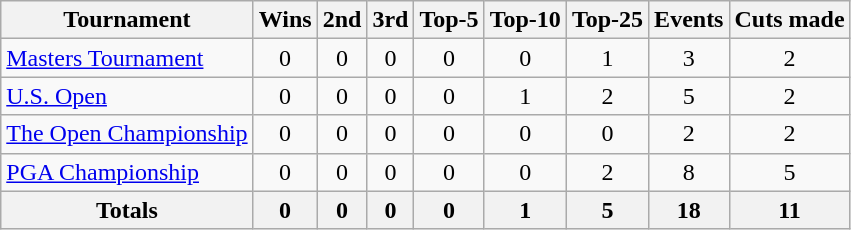<table class=wikitable style=text-align:center>
<tr>
<th>Tournament</th>
<th>Wins</th>
<th>2nd</th>
<th>3rd</th>
<th>Top-5</th>
<th>Top-10</th>
<th>Top-25</th>
<th>Events</th>
<th>Cuts made</th>
</tr>
<tr>
<td align=left><a href='#'>Masters Tournament</a></td>
<td>0</td>
<td>0</td>
<td>0</td>
<td>0</td>
<td>0</td>
<td>1</td>
<td>3</td>
<td>2</td>
</tr>
<tr>
<td align=left><a href='#'>U.S. Open</a></td>
<td>0</td>
<td>0</td>
<td>0</td>
<td>0</td>
<td>1</td>
<td>2</td>
<td>5</td>
<td>2</td>
</tr>
<tr>
<td align=left><a href='#'>The Open Championship</a></td>
<td>0</td>
<td>0</td>
<td>0</td>
<td>0</td>
<td>0</td>
<td>0</td>
<td>2</td>
<td>2</td>
</tr>
<tr>
<td align=left><a href='#'>PGA Championship</a></td>
<td>0</td>
<td>0</td>
<td>0</td>
<td>0</td>
<td>0</td>
<td>2</td>
<td>8</td>
<td>5</td>
</tr>
<tr>
<th>Totals</th>
<th>0</th>
<th>0</th>
<th>0</th>
<th>0</th>
<th>1</th>
<th>5</th>
<th>18</th>
<th>11</th>
</tr>
</table>
